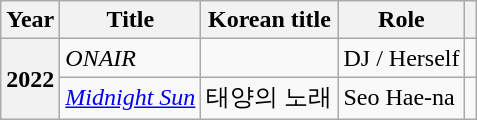<table class="wikitable plainrowheaders sortable">
<tr>
<th scope="col">Year</th>
<th scope="col">Title</th>
<th scope="col">Korean title</th>
<th scope="col">Role</th>
<th scope="col" class="unsortable"></th>
</tr>
<tr>
<th scope="row" rowspan="2">2022</th>
<td><em>ONAIR</em></td>
<td></td>
<td>DJ / Herself</td>
<td style="text-align:center"></td>
</tr>
<tr>
<td><em><a href='#'>Midnight Sun</a></em></td>
<td>태양의 노래</td>
<td>Seo Hae-na</td>
<td style="text-align:center"></td>
</tr>
</table>
